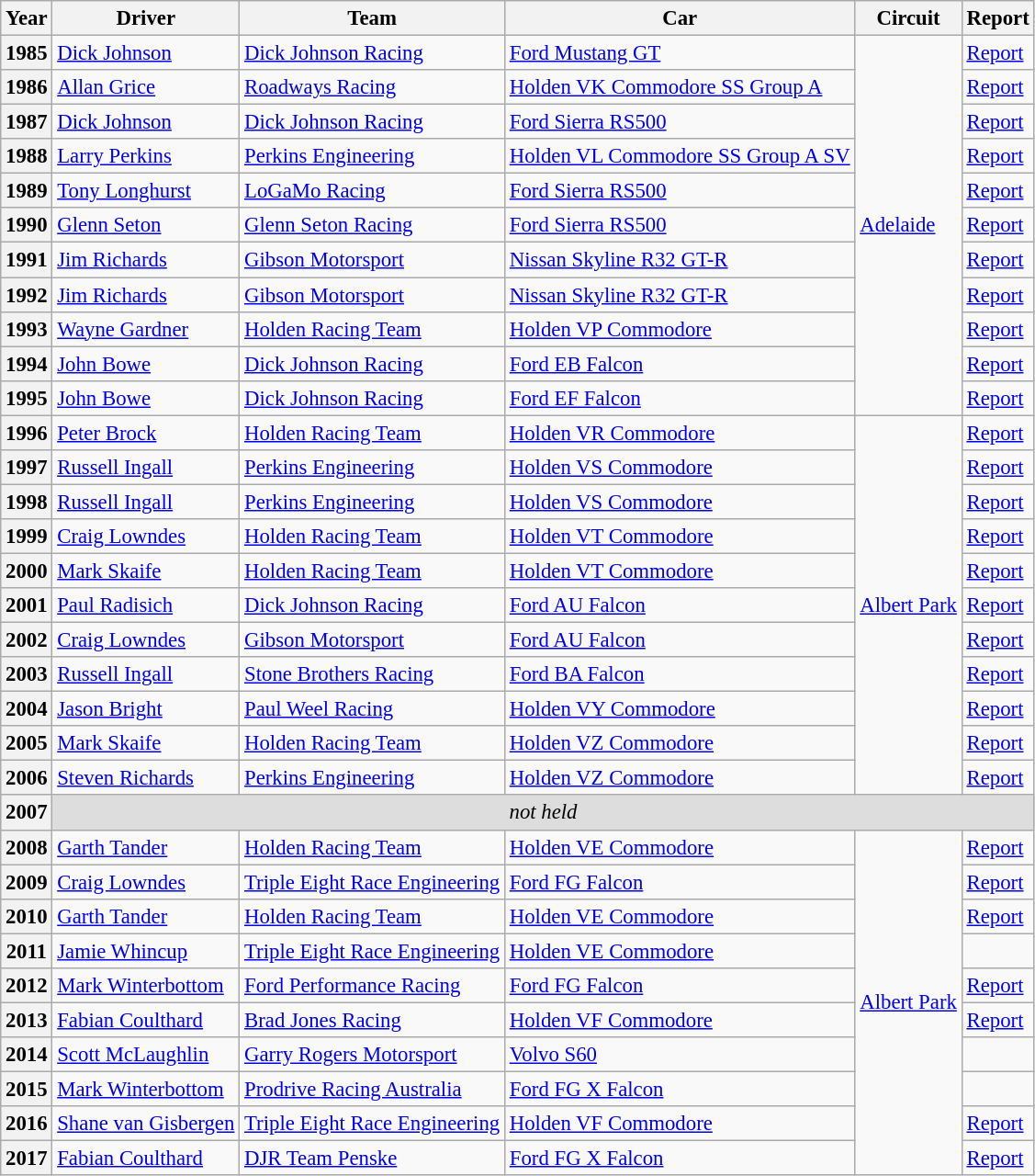<table class="wikitable" style="font-size: 95%;">
<tr>
<th>Year</th>
<th>Driver</th>
<th>Team</th>
<th>Car</th>
<th>Circuit</th>
<th>Report</th>
</tr>
<tr>
<th>1985</th>
<td> <a href='#'>Dick Johnson</a></td>
<td><a href='#'>Dick Johnson Racing</a></td>
<td><a href='#'>Ford Mustang GT</a></td>
<td rowspan=11><a href='#'>Adelaide</a></td>
<td><a href='#'>Report</a></td>
</tr>
<tr>
<th>1986</th>
<td> <a href='#'>Allan Grice</a></td>
<td><a href='#'>Roadways Racing</a></td>
<td><a href='#'>Holden VK Commodore SS Group A</a></td>
<td><a href='#'>Report</a></td>
</tr>
<tr>
<th>1987</th>
<td> <a href='#'>Dick Johnson</a></td>
<td><a href='#'>Dick Johnson Racing</a></td>
<td><a href='#'>Ford Sierra RS500</a></td>
<td><a href='#'>Report</a></td>
</tr>
<tr>
<th>1988</th>
<td> <a href='#'>Larry Perkins</a></td>
<td><a href='#'>Perkins Engineering</a></td>
<td><a href='#'>Holden VL Commodore SS Group A SV</a></td>
<td><a href='#'>Report</a></td>
</tr>
<tr>
<th>1989</th>
<td> <a href='#'>Tony Longhurst</a></td>
<td><a href='#'>LoGaMo Racing</a></td>
<td><a href='#'>Ford Sierra RS500</a></td>
<td><a href='#'>Report</a></td>
</tr>
<tr>
<th>1990</th>
<td> <a href='#'>Glenn Seton</a></td>
<td><a href='#'>Glenn Seton Racing</a></td>
<td><a href='#'>Ford Sierra RS500</a></td>
<td><a href='#'>Report</a></td>
</tr>
<tr>
<th>1991</th>
<td> <a href='#'>Jim Richards</a></td>
<td><a href='#'>Gibson Motorsport</a></td>
<td><a href='#'>Nissan Skyline R32 GT-R</a></td>
<td><a href='#'>Report</a></td>
</tr>
<tr>
<th>1992</th>
<td> <a href='#'>Jim Richards</a></td>
<td><a href='#'>Gibson Motorsport</a></td>
<td><a href='#'>Nissan Skyline R32 GT-R</a></td>
<td><a href='#'>Report</a></td>
</tr>
<tr>
<th>1993</th>
<td> <a href='#'>Wayne Gardner</a></td>
<td><a href='#'>Holden Racing Team</a></td>
<td><a href='#'>Holden VP Commodore</a></td>
<td><a href='#'>Report</a></td>
</tr>
<tr>
<th>1994</th>
<td> <a href='#'>John Bowe</a></td>
<td><a href='#'>Dick Johnson Racing</a></td>
<td><a href='#'>Ford EB Falcon</a></td>
<td><a href='#'>Report</a></td>
</tr>
<tr>
<th>1995</th>
<td> <a href='#'>John Bowe</a></td>
<td><a href='#'>Dick Johnson Racing</a></td>
<td><a href='#'>Ford EF Falcon</a></td>
<td><a href='#'>Report</a></td>
</tr>
<tr>
<th>1996</th>
<td> <a href='#'>Peter Brock</a></td>
<td><a href='#'>Holden Racing Team</a></td>
<td><a href='#'>Holden VR Commodore</a></td>
<td rowspan=11><a href='#'>Albert Park</a></td>
<td><a href='#'>Report</a></td>
</tr>
<tr>
<th>1997</th>
<td> <a href='#'>Russell Ingall</a></td>
<td><a href='#'>Perkins Engineering</a></td>
<td><a href='#'>Holden VS Commodore</a></td>
<td><a href='#'>Report</a></td>
</tr>
<tr>
<th>1998</th>
<td> <a href='#'>Russell Ingall</a></td>
<td><a href='#'>Perkins Engineering</a></td>
<td><a href='#'>Holden VS Commodore</a></td>
<td><a href='#'>Report</a></td>
</tr>
<tr>
<th>1999</th>
<td> <a href='#'>Craig Lowndes</a></td>
<td><a href='#'>Holden Racing Team</a></td>
<td><a href='#'>Holden VT Commodore</a></td>
<td><a href='#'>Report</a></td>
</tr>
<tr>
<th>2000</th>
<td> <a href='#'>Mark Skaife</a></td>
<td><a href='#'>Holden Racing Team</a></td>
<td><a href='#'>Holden VT Commodore</a></td>
<td><a href='#'>Report</a></td>
</tr>
<tr>
<th>2001</th>
<td> <a href='#'>Paul Radisich</a></td>
<td><a href='#'>Dick Johnson Racing</a></td>
<td><a href='#'>Ford AU Falcon</a></td>
<td><a href='#'>Report</a></td>
</tr>
<tr>
<th>2002</th>
<td> <a href='#'>Craig Lowndes</a></td>
<td><a href='#'>Gibson Motorsport</a></td>
<td><a href='#'>Ford AU Falcon</a></td>
<td><a href='#'>Report</a></td>
</tr>
<tr>
<th>2003</th>
<td> <a href='#'>Russell Ingall</a></td>
<td><a href='#'>Stone Brothers Racing</a></td>
<td><a href='#'>Ford BA Falcon</a></td>
<td><a href='#'>Report</a></td>
</tr>
<tr>
<th>2004</th>
<td> <a href='#'>Jason Bright</a></td>
<td><a href='#'>Paul Weel Racing</a></td>
<td><a href='#'>Holden VY Commodore</a></td>
<td><a href='#'>Report</a></td>
</tr>
<tr>
<th>2005</th>
<td> <a href='#'>Mark Skaife</a></td>
<td><a href='#'>Holden Racing Team</a></td>
<td><a href='#'>Holden VZ Commodore</a></td>
<td><a href='#'>Report</a></td>
</tr>
<tr>
<th>2006</th>
<td> <a href='#'>Steven Richards</a></td>
<td><a href='#'>Perkins Engineering</a></td>
<td><a href='#'>Holden VZ Commodore</a></td>
<td><a href='#'>Report</a></td>
</tr>
<tr style="background: #dddddd;">
<th>2007</th>
<td align="center" colspan="5"><em>not held</em></td>
</tr>
<tr>
<th>2008</th>
<td> <a href='#'>Garth Tander</a></td>
<td><a href='#'>Holden Racing Team</a></td>
<td><a href='#'>Holden VE Commodore</a></td>
<td rowspan=10><a href='#'>Albert Park</a></td>
<td><a href='#'>Report</a></td>
</tr>
<tr>
<th>2009</th>
<td> <a href='#'>Craig Lowndes</a></td>
<td><a href='#'>Triple Eight Race Engineering</a></td>
<td><a href='#'>Ford FG Falcon</a></td>
<td><a href='#'>Report</a></td>
</tr>
<tr>
<th>2010</th>
<td> <a href='#'>Garth Tander</a></td>
<td><a href='#'>Holden Racing Team</a></td>
<td><a href='#'>Holden VE Commodore</a></td>
<td><a href='#'>Report</a></td>
</tr>
<tr>
<th>2011</th>
<td> <a href='#'>Jamie Whincup</a></td>
<td><a href='#'>Triple Eight Race Engineering</a></td>
<td><a href='#'>Holden VE Commodore</a></td>
<td></td>
</tr>
<tr>
<th>2012</th>
<td> <a href='#'>Mark Winterbottom</a></td>
<td><a href='#'>Ford Performance Racing</a></td>
<td><a href='#'>Ford FG Falcon</a></td>
<td><a href='#'>Report</a></td>
</tr>
<tr>
<th>2013</th>
<td> <a href='#'>Fabian Coulthard</a></td>
<td><a href='#'>Brad Jones Racing</a></td>
<td><a href='#'>Holden VF Commodore</a></td>
<td><a href='#'>Report</a></td>
</tr>
<tr>
<th>2014</th>
<td> <a href='#'>Scott McLaughlin</a></td>
<td><a href='#'>Garry Rogers Motorsport</a></td>
<td><a href='#'>Volvo S60</a></td>
<td></td>
</tr>
<tr>
<th>2015</th>
<td> <a href='#'>Mark Winterbottom</a></td>
<td><a href='#'>Prodrive Racing Australia</a></td>
<td><a href='#'>Ford FG X Falcon</a></td>
<td></td>
</tr>
<tr>
<th>2016</th>
<td> <a href='#'>Shane van Gisbergen</a></td>
<td><a href='#'>Triple Eight Race Engineering</a></td>
<td><a href='#'>Holden VF Commodore</a></td>
<td><a href='#'>Report</a></td>
</tr>
<tr>
<th>2017</th>
<td> <a href='#'>Fabian Coulthard</a></td>
<td><a href='#'>DJR Team Penske</a></td>
<td><a href='#'>Ford FG X Falcon</a></td>
<td><a href='#'>Report</a></td>
</tr>
</table>
